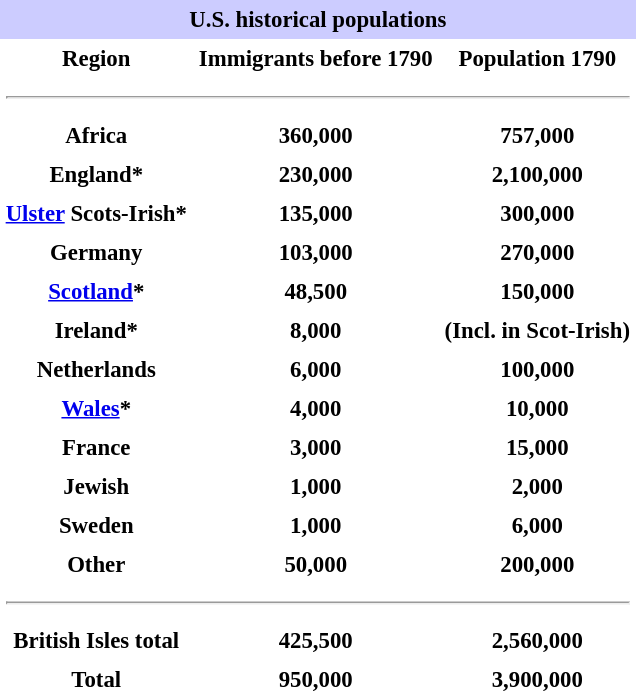<table class="toccolours" cellpadding="4" cellspacing="0" style="float:right; font-size:95%;">
<tr>
<th colspan="3"  style="background:#ccf; text-align:center;">U.S. historical populations</th>
</tr>
<tr>
<th style="text-align:center;">Region</th>
<th style="text-align:center;">Immigrants before 1790</th>
<th style="text-align:center;">Population 1790</th>
</tr>
<tr>
<td colspan=3><hr></td>
</tr>
<tr>
<th style="text-align:center;">Africa</th>
<th>360,000</th>
<th>757,000</th>
</tr>
<tr>
<th style="text-align:center;">England*</th>
<th>230,000</th>
<th>2,100,000</th>
</tr>
<tr>
<th style="text-align:center;"><a href='#'>Ulster</a> Scots-Irish*</th>
<th>135,000</th>
<th>300,000</th>
</tr>
<tr>
<th style="text-align:center;">Germany</th>
<th>103,000</th>
<th>270,000</th>
</tr>
<tr>
<th style="text-align:center;"><a href='#'>Scotland</a>*</th>
<th>48,500</th>
<th>150,000</th>
</tr>
<tr>
<th style="text-align:center;">Ireland*</th>
<th>8,000</th>
<th>(Incl. in Scot-Irish)</th>
</tr>
<tr>
<th style="text-align:center;">Netherlands</th>
<th>6,000</th>
<th>100,000</th>
</tr>
<tr>
<th style="text-align:center;"><a href='#'>Wales</a>*</th>
<th>4,000</th>
<th>10,000</th>
</tr>
<tr>
<th style="text-align:center;">France</th>
<th>3,000</th>
<th>15,000</th>
</tr>
<tr>
<th style="text-align:center;">Jewish</th>
<th>1,000</th>
<th>2,000</th>
</tr>
<tr>
<th style="text-align:center;">Sweden</th>
<th>1,000</th>
<th>6,000</th>
</tr>
<tr>
<th style="text-align:center;">Other</th>
<th>50,000</th>
<th>200,000</th>
</tr>
<tr>
<td colspan=3><hr></td>
</tr>
<tr>
<th style="text-align:center;">British Isles total</th>
<th>425,500</th>
<th>2,560,000</th>
</tr>
<tr>
<th style="text-align:center;">Total</th>
<th>950,000</th>
<th>3,900,000</th>
</tr>
</table>
